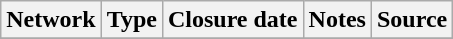<table class="wikitable sortable">
<tr>
<th>Network</th>
<th>Type</th>
<th>Closure date</th>
<th>Notes</th>
<th>Source</th>
</tr>
<tr>
</tr>
</table>
